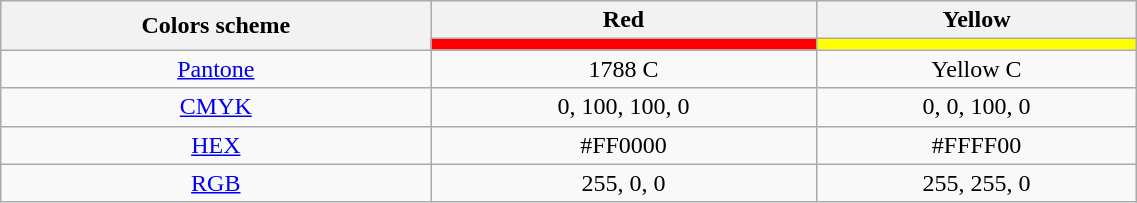<table class=wikitable width=60% style="text-align:center;">
<tr>
<th rowspan="2">Colors scheme</th>
<th>Red</th>
<th>Yellow</th>
</tr>
<tr>
<th style="background:#FF0000;"></th>
<th style="background:#FFFF00;"></th>
</tr>
<tr>
<td><a href='#'>Pantone</a></td>
<td>1788 C</td>
<td>Yellow C</td>
</tr>
<tr>
<td><a href='#'>CMYK</a></td>
<td>0, 100, 100, 0</td>
<td>0, 0, 100, 0</td>
</tr>
<tr>
<td><a href='#'>HEX</a></td>
<td>#FF0000</td>
<td>#FFFF00</td>
</tr>
<tr>
<td><a href='#'>RGB</a></td>
<td>255, 0, 0</td>
<td>255, 255, 0</td>
</tr>
</table>
